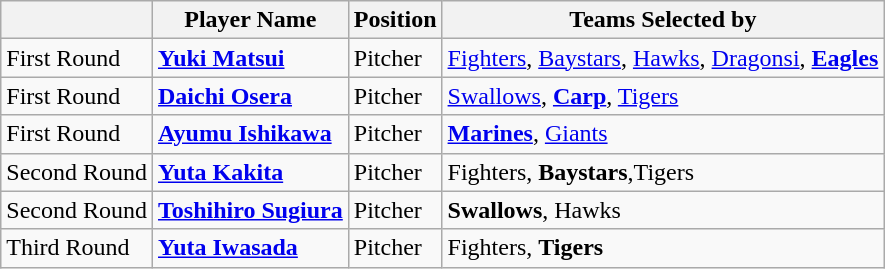<table class="wikitable">
<tr>
<th></th>
<th>Player Name</th>
<th>Position</th>
<th>Teams Selected by</th>
</tr>
<tr>
<td>First Round</td>
<td><strong><a href='#'>Yuki Matsui</a></strong></td>
<td>Pitcher</td>
<td><a href='#'>Fighters</a>, <a href='#'>Baystars</a>, <a href='#'>Hawks</a>, <a href='#'>Dragonsi</a>, <strong><a href='#'>Eagles</a></strong></td>
</tr>
<tr>
<td>First Round</td>
<td><strong><a href='#'>Daichi Osera</a></strong></td>
<td>Pitcher</td>
<td><a href='#'>Swallows</a>, <strong><a href='#'>Carp</a></strong>,  <a href='#'>Tigers</a></td>
</tr>
<tr>
<td>First Round</td>
<td><strong><a href='#'>Ayumu Ishikawa</a></strong></td>
<td>Pitcher</td>
<td><strong><a href='#'>Marines</a></strong>, <a href='#'>Giants</a></td>
</tr>
<tr>
<td>Second Round</td>
<td><strong><a href='#'>Yuta Kakita</a></strong></td>
<td>Pitcher</td>
<td>Fighters, <strong>Baystars</strong>,Tigers</td>
</tr>
<tr>
<td>Second Round</td>
<td><strong><a href='#'>Toshihiro Sugiura</a></strong></td>
<td>Pitcher</td>
<td><strong>Swallows</strong>, Hawks</td>
</tr>
<tr>
<td>Third Round</td>
<td><strong><a href='#'>Yuta Iwasada</a></strong></td>
<td>Pitcher</td>
<td>Fighters, <strong>Tigers</strong></td>
</tr>
</table>
